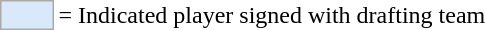<table>
<tr>
<td style="background-color:#d9e9f9; border:1px solid #aaaaaa; width:2em;"></td>
<td>= Indicated player signed with drafting team</td>
</tr>
</table>
